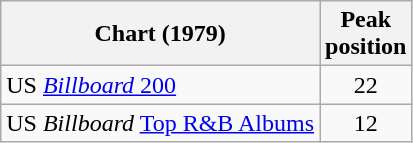<table class="wikitable">
<tr>
<th>Chart (1979)</th>
<th>Peak<br>position</th>
</tr>
<tr>
<td>US <a href='#'><em>Billboard</em> 200</a></td>
<td align="center">22</td>
</tr>
<tr>
<td>US <em>Billboard</em> <a href='#'>Top R&B Albums</a></td>
<td align="center">12</td>
</tr>
</table>
